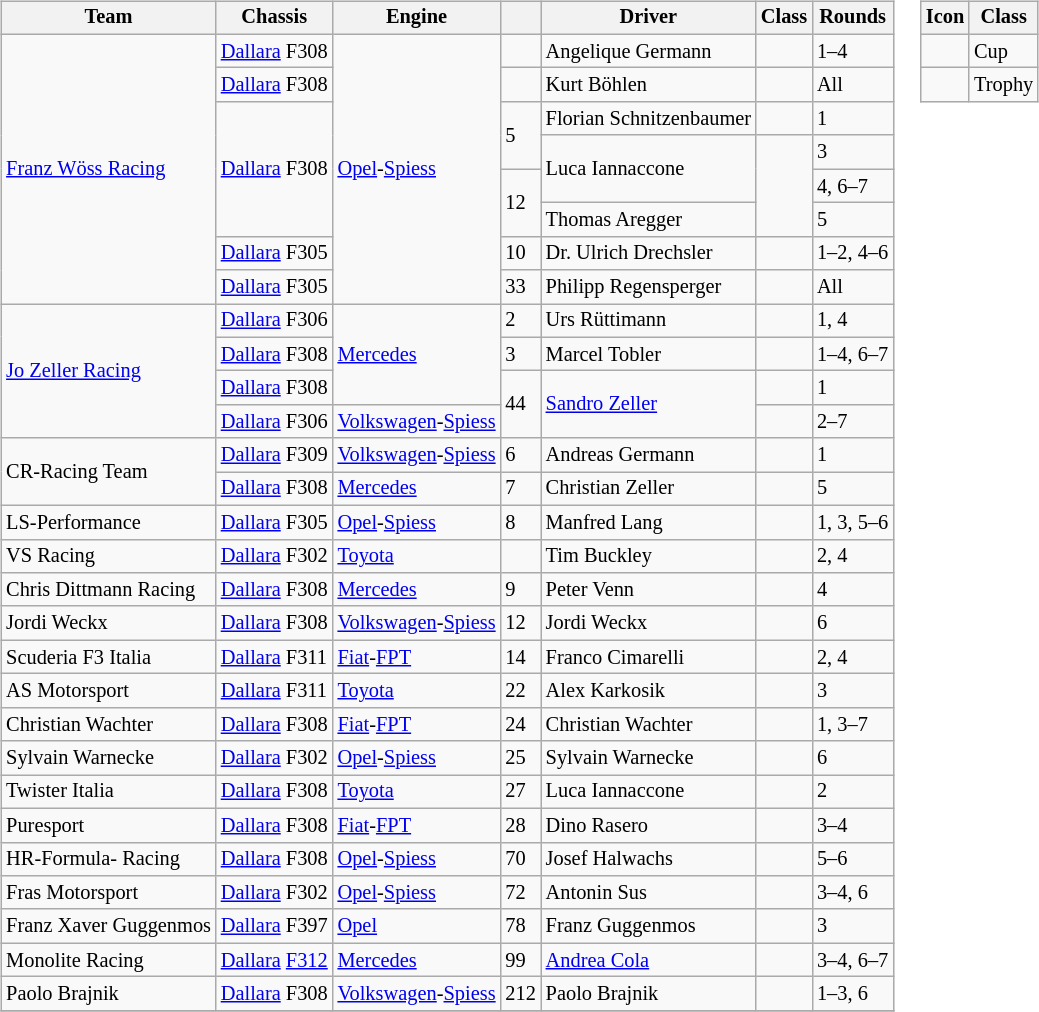<table>
<tr>
<td><br><table class="wikitable" style="font-size: 85%;">
<tr>
<th>Team</th>
<th>Chassis</th>
<th>Engine</th>
<th></th>
<th>Driver</th>
<th>Class</th>
<th>Rounds</th>
</tr>
<tr>
<td rowspan=8> <a href='#'>Franz Wöss Racing</a></td>
<td><a href='#'>Dallara</a> F308</td>
<td rowspan=8><a href='#'>Opel</a>-<a href='#'>Spiess</a></td>
<td></td>
<td> Angelique Germann</td>
<td align=center></td>
<td>1–4</td>
</tr>
<tr>
<td><a href='#'>Dallara</a> F308</td>
<td></td>
<td> Kurt Böhlen</td>
<td align=center></td>
<td>All</td>
</tr>
<tr>
<td rowspan=4><a href='#'>Dallara</a> F308</td>
<td rowspan=2>5</td>
<td> Florian Schnitzenbaumer</td>
<td align=center></td>
<td>1</td>
</tr>
<tr>
<td rowspan=2> Luca Iannaccone</td>
<td rowspan=3 align=center></td>
<td>3</td>
</tr>
<tr>
<td rowspan=2>12</td>
<td>4, 6–7</td>
</tr>
<tr>
<td> Thomas Aregger</td>
<td>5</td>
</tr>
<tr>
<td><a href='#'>Dallara</a> F305</td>
<td>10</td>
<td> Dr. Ulrich Drechsler</td>
<td align=center></td>
<td>1–2, 4–6</td>
</tr>
<tr>
<td><a href='#'>Dallara</a> F305</td>
<td>33</td>
<td> Philipp Regensperger</td>
<td align=center></td>
<td>All</td>
</tr>
<tr>
<td rowspan=4> <a href='#'>Jo Zeller Racing</a></td>
<td><a href='#'>Dallara</a> F306</td>
<td rowspan=3><a href='#'>Mercedes</a></td>
<td>2</td>
<td> Urs Rüttimann</td>
<td align=center></td>
<td>1, 4</td>
</tr>
<tr>
<td><a href='#'>Dallara</a> F308</td>
<td>3</td>
<td> Marcel Tobler</td>
<td align=center></td>
<td>1–4, 6–7</td>
</tr>
<tr>
<td><a href='#'>Dallara</a> F308</td>
<td rowspan=2>44</td>
<td rowspan=2> <a href='#'>Sandro Zeller</a></td>
<td align=center></td>
<td>1</td>
</tr>
<tr>
<td><a href='#'>Dallara</a> F306</td>
<td><a href='#'>Volkswagen</a>-<a href='#'>Spiess</a></td>
<td align=center></td>
<td>2–7</td>
</tr>
<tr>
<td rowspan=2> CR-Racing Team</td>
<td><a href='#'>Dallara</a> F309</td>
<td><a href='#'>Volkswagen</a>-<a href='#'>Spiess</a></td>
<td>6</td>
<td> Andreas Germann</td>
<td align=center></td>
<td>1</td>
</tr>
<tr>
<td><a href='#'>Dallara</a> F308</td>
<td><a href='#'>Mercedes</a></td>
<td>7</td>
<td> Christian Zeller</td>
<td align=center></td>
<td>5</td>
</tr>
<tr>
<td> LS-Performance</td>
<td><a href='#'>Dallara</a> F305</td>
<td><a href='#'>Opel</a>-<a href='#'>Spiess</a></td>
<td>8</td>
<td> Manfred Lang</td>
<td align=center></td>
<td>1, 3, 5–6</td>
</tr>
<tr>
<td> VS Racing</td>
<td><a href='#'>Dallara</a> F302</td>
<td><a href='#'>Toyota</a></td>
<td></td>
<td> Tim Buckley</td>
<td align=center></td>
<td>2, 4</td>
</tr>
<tr>
<td> Chris Dittmann Racing</td>
<td><a href='#'>Dallara</a> F308</td>
<td><a href='#'>Mercedes</a></td>
<td>9</td>
<td> Peter Venn</td>
<td align=center></td>
<td>4</td>
</tr>
<tr>
<td> Jordi Weckx</td>
<td><a href='#'>Dallara</a> F308</td>
<td><a href='#'>Volkswagen</a>-<a href='#'>Spiess</a></td>
<td>12</td>
<td> Jordi Weckx</td>
<td align=center></td>
<td>6</td>
</tr>
<tr>
<td> Scuderia F3 Italia</td>
<td><a href='#'>Dallara</a> F311</td>
<td><a href='#'>Fiat</a>-<a href='#'>FPT</a></td>
<td>14</td>
<td> Franco Cimarelli</td>
<td align=center></td>
<td>2, 4</td>
</tr>
<tr>
<td> AS Motorsport</td>
<td><a href='#'>Dallara</a> F311</td>
<td><a href='#'>Toyota</a></td>
<td>22</td>
<td> Alex Karkosik</td>
<td align=center></td>
<td>3</td>
</tr>
<tr>
<td> Christian Wachter</td>
<td><a href='#'>Dallara</a> F308</td>
<td><a href='#'>Fiat</a>-<a href='#'>FPT</a></td>
<td>24</td>
<td> Christian Wachter</td>
<td align=center></td>
<td>1, 3–7</td>
</tr>
<tr>
<td> Sylvain Warnecke</td>
<td><a href='#'>Dallara</a> F302</td>
<td><a href='#'>Opel</a>-<a href='#'>Spiess</a></td>
<td>25</td>
<td> Sylvain Warnecke</td>
<td align=center></td>
<td>6</td>
</tr>
<tr>
<td> Twister Italia</td>
<td><a href='#'>Dallara</a> F308</td>
<td><a href='#'>Toyota</a></td>
<td>27</td>
<td> Luca Iannaccone</td>
<td align=center></td>
<td>2</td>
</tr>
<tr>
<td> Puresport</td>
<td><a href='#'>Dallara</a> F308</td>
<td><a href='#'>Fiat</a>-<a href='#'>FPT</a></td>
<td>28</td>
<td> Dino Rasero</td>
<td align=center></td>
<td>3–4</td>
</tr>
<tr>
<td> HR-Formula- Racing</td>
<td><a href='#'>Dallara</a> F308</td>
<td><a href='#'>Opel</a>-<a href='#'>Spiess</a></td>
<td>70</td>
<td> Josef Halwachs</td>
<td align=center></td>
<td>5–6</td>
</tr>
<tr>
<td> Fras Motorsport</td>
<td><a href='#'>Dallara</a> F302</td>
<td><a href='#'>Opel</a>-<a href='#'>Spiess</a></td>
<td>72</td>
<td> Antonin Sus</td>
<td align=center></td>
<td>3–4, 6</td>
</tr>
<tr>
<td> Franz Xaver Guggenmos</td>
<td><a href='#'>Dallara</a> F397</td>
<td><a href='#'>Opel</a></td>
<td>78</td>
<td> Franz Guggenmos</td>
<td align=center></td>
<td>3</td>
</tr>
<tr>
<td> Monolite Racing</td>
<td><a href='#'>Dallara</a> <a href='#'>F312</a></td>
<td><a href='#'>Mercedes</a></td>
<td>99</td>
<td> <a href='#'>Andrea Cola</a></td>
<td align=center></td>
<td>3–4, 6–7</td>
</tr>
<tr>
<td> Paolo Brajnik</td>
<td><a href='#'>Dallara</a> F308</td>
<td><a href='#'>Volkswagen</a>-<a href='#'>Spiess</a></td>
<td>212</td>
<td> Paolo Brajnik</td>
<td align=center></td>
<td>1–3, 6</td>
</tr>
<tr>
</tr>
</table>
</td>
<td valign="top"><br><table class="wikitable" style="font-size: 85%;">
<tr>
<th>Icon</th>
<th>Class</th>
</tr>
<tr>
<td align=center></td>
<td>Cup</td>
</tr>
<tr>
<td align=center></td>
<td>Trophy</td>
</tr>
</table>
</td>
</tr>
</table>
